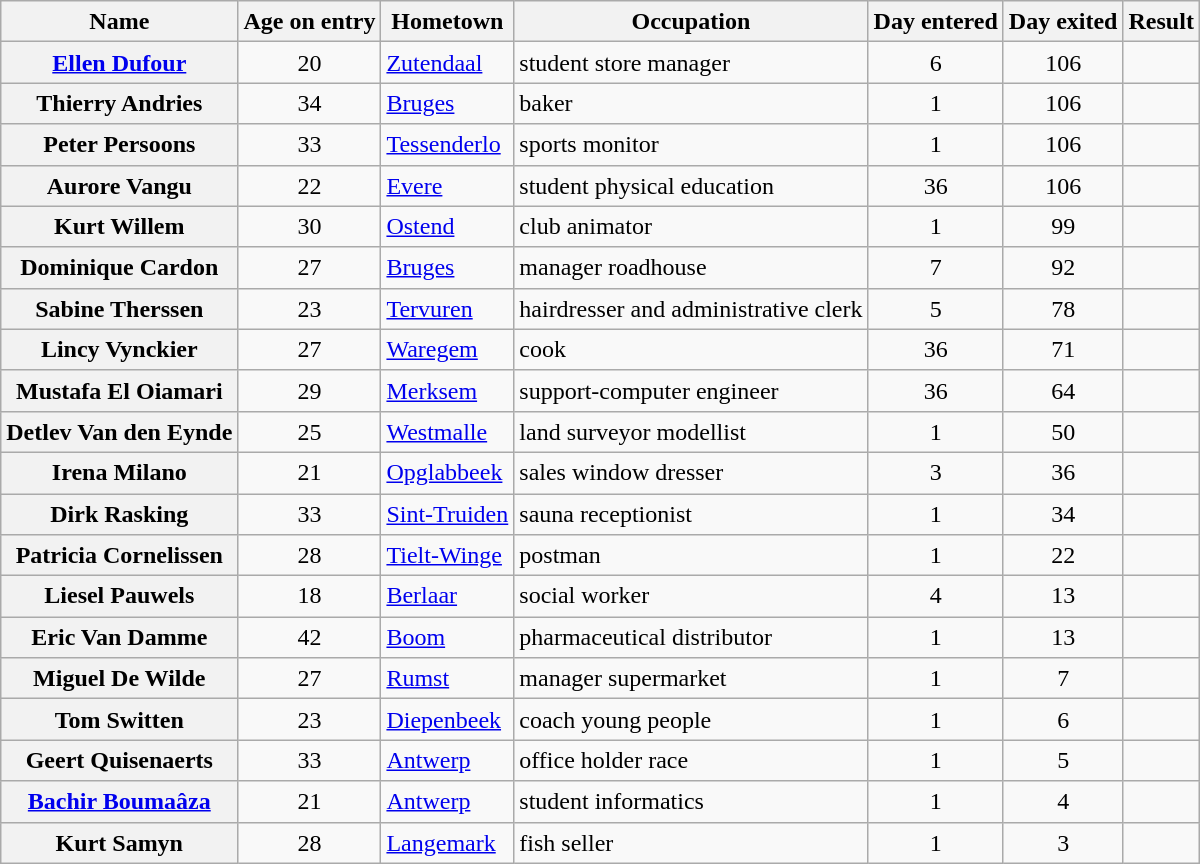<table class="wikitable sortable" style="text-align:left; line-height:20px; width:auto;">
<tr>
<th scope="col">Name</th>
<th scope="col">Age on entry</th>
<th scope="col">Hometown</th>
<th scope="col">Occupation</th>
<th scope="col">Day entered</th>
<th scope="col">Day exited</th>
<th scope="col">Result</th>
</tr>
<tr>
<th scope="row"><a href='#'>Ellen Dufour</a></th>
<td align="center">20</td>
<td><a href='#'>Zutendaal</a></td>
<td>student store manager</td>
<td align="center">6</td>
<td align="center">106</td>
<td></td>
</tr>
<tr>
<th scope="row">Thierry Andries</th>
<td align="center">34</td>
<td><a href='#'>Bruges</a></td>
<td>baker</td>
<td align="center">1</td>
<td align="center">106</td>
<td></td>
</tr>
<tr>
<th scope="row">Peter Persoons</th>
<td align="center">33</td>
<td><a href='#'>Tessenderlo</a></td>
<td>sports monitor</td>
<td align="center">1</td>
<td align="center">106</td>
<td></td>
</tr>
<tr>
<th scope="row">Aurore Vangu</th>
<td align="center">22</td>
<td><a href='#'>Evere</a></td>
<td>student physical education</td>
<td align="center">36</td>
<td align="center">106</td>
<td></td>
</tr>
<tr>
<th scope="row">Kurt Willem</th>
<td align="center">30</td>
<td><a href='#'>Ostend</a></td>
<td>club animator</td>
<td align="center">1</td>
<td align="center">99</td>
<td></td>
</tr>
<tr>
<th scope="row">Dominique Cardon</th>
<td align="center">27</td>
<td><a href='#'>Bruges</a></td>
<td>manager roadhouse</td>
<td align="center">7</td>
<td align="center">92</td>
<td></td>
</tr>
<tr>
<th scope="row">Sabine Therssen</th>
<td align="center">23</td>
<td><a href='#'>Tervuren</a></td>
<td>hairdresser and administrative clerk</td>
<td align="center">5</td>
<td align="center">78</td>
<td></td>
</tr>
<tr>
<th scope="row">Lincy Vynckier</th>
<td align="center">27</td>
<td><a href='#'>Waregem</a></td>
<td>cook</td>
<td align="center">36</td>
<td align="center">71</td>
<td></td>
</tr>
<tr>
<th scope="row">Mustafa El Oiamari</th>
<td align="center">29</td>
<td><a href='#'>Merksem</a></td>
<td>support-computer engineer</td>
<td align="center">36</td>
<td align="center">64</td>
<td></td>
</tr>
<tr>
<th scope="row">Detlev Van den Eynde</th>
<td align="center">25</td>
<td><a href='#'>Westmalle</a></td>
<td>land surveyor modellist</td>
<td align="center">1</td>
<td align="center">50</td>
<td></td>
</tr>
<tr>
<th scope="row">Irena Milano</th>
<td align="center">21</td>
<td><a href='#'>Opglabbeek</a></td>
<td>sales window dresser</td>
<td align="center">3</td>
<td align="center">36</td>
<td></td>
</tr>
<tr>
<th scope="row">Dirk Rasking</th>
<td align="center">33</td>
<td><a href='#'>Sint-Truiden</a></td>
<td>sauna receptionist</td>
<td align="center">1</td>
<td align="center">34</td>
<td></td>
</tr>
<tr>
<th scope="row">Patricia Cornelissen</th>
<td align="center">28</td>
<td><a href='#'>Tielt-Winge</a></td>
<td>postman</td>
<td align="center">1</td>
<td align="center">22</td>
<td></td>
</tr>
<tr>
<th scope="row">Liesel Pauwels</th>
<td align="center">18</td>
<td><a href='#'>Berlaar</a></td>
<td>social worker</td>
<td align="center">4</td>
<td align="center">13</td>
<td></td>
</tr>
<tr>
<th scope="row">Eric Van Damme</th>
<td align="center">42</td>
<td><a href='#'>Boom</a></td>
<td>pharmaceutical distributor</td>
<td align="center">1</td>
<td align="center">13</td>
<td></td>
</tr>
<tr>
<th scope="row">Miguel De Wilde</th>
<td align="center">27</td>
<td><a href='#'>Rumst</a></td>
<td>manager supermarket</td>
<td align="center">1</td>
<td align="center">7</td>
<td></td>
</tr>
<tr>
<th scope="row">Tom Switten</th>
<td align="center">23</td>
<td><a href='#'>Diepenbeek</a></td>
<td>coach young people</td>
<td align="center">1</td>
<td align="center">6</td>
<td></td>
</tr>
<tr>
<th scope="row">Geert Quisenaerts</th>
<td align="center">33</td>
<td><a href='#'>Antwerp</a></td>
<td>office holder race</td>
<td align="center">1</td>
<td align="center">5</td>
<td></td>
</tr>
<tr>
<th scope="row"><a href='#'>Bachir Boumaâza</a></th>
<td align="center">21</td>
<td><a href='#'>Antwerp</a></td>
<td>student informatics</td>
<td align="center">1</td>
<td align="center">4</td>
<td></td>
</tr>
<tr>
<th scope="row">Kurt Samyn</th>
<td align="center">28</td>
<td><a href='#'>Langemark</a></td>
<td>fish seller</td>
<td align="center">1</td>
<td align="center">3</td>
<td></td>
</tr>
</table>
